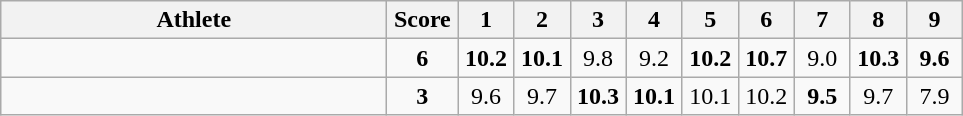<table class="wikitable" style="text-align:center">
<tr>
<th width=250>Athlete</th>
<th width=40>Score</th>
<th width=30>1</th>
<th width=30>2</th>
<th width=30>3</th>
<th width=30>4</th>
<th width=30>5</th>
<th width=30>6</th>
<th width=30>7</th>
<th width=30>8</th>
<th width=30>9</th>
</tr>
<tr>
<td align=left></td>
<td><strong>6</strong></td>
<td><strong>10.2</strong></td>
<td><strong>10.1</strong></td>
<td>9.8</td>
<td>9.2</td>
<td><strong>10.2</strong></td>
<td><strong>10.7</strong></td>
<td>9.0</td>
<td><strong>10.3</strong></td>
<td><strong>9.6</strong></td>
</tr>
<tr>
<td align=left></td>
<td><strong>3</strong></td>
<td>9.6</td>
<td>9.7</td>
<td><strong>10.3</strong></td>
<td><strong>10.1</strong></td>
<td>10.1</td>
<td>10.2</td>
<td><strong>9.5</strong></td>
<td>9.7</td>
<td>7.9</td>
</tr>
</table>
